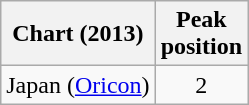<table class="wikitable sortable">
<tr>
<th>Chart (2013)</th>
<th>Peak<br>position</th>
</tr>
<tr>
<td>Japan (<a href='#'>Oricon</a>)</td>
<td style="text-align:center;">2</td>
</tr>
</table>
